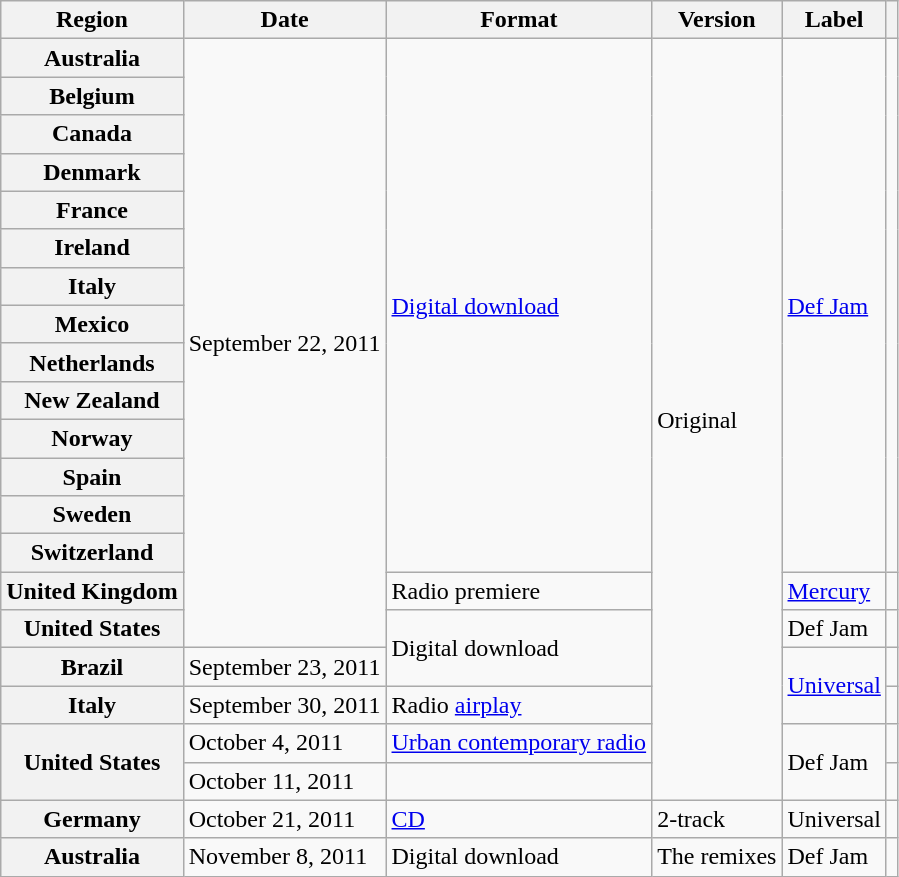<table class="wikitable plainrowheaders">
<tr>
<th scope="col">Region</th>
<th scope="col">Date</th>
<th scope="col">Format</th>
<th scope="col">Version</th>
<th scope="col">Label</th>
<th scope="col"></th>
</tr>
<tr>
<th scope="row">Australia</th>
<td rowspan="17">September 22, 2011</td>
<td rowspan="15"><a href='#'>Digital download</a></td>
<td rowspan="21">Original</td>
<td rowspan="15"><a href='#'>Def Jam</a></td>
<td align="center" rowspan="15"></td>
</tr>
<tr>
<th scope="row">Belgium</th>
</tr>
<tr>
<th scope="row">Canada</th>
</tr>
<tr>
<th scope="row">Denmark</th>
</tr>
<tr>
<th scope="row">France</th>
</tr>
<tr>
<th scope="row">Ireland</th>
</tr>
<tr>
<th scope="row">Italy</th>
</tr>
<tr>
<th scope="row">Mexico</th>
</tr>
<tr>
<th scope="row">Netherlands</th>
</tr>
<tr>
<th scope="row">New Zealand</th>
</tr>
<tr>
<th scope="row">Norway</th>
</tr>
<tr>
<th scope="row">Spain</th>
</tr>
<tr>
<th scope="row">Sweden</th>
</tr>
<tr>
<th scope="row">Switzerland</th>
</tr>
<tr>
<th rowspan="2" scope="row">United Kingdom</th>
</tr>
<tr>
<td>Radio premiere</td>
<td><a href='#'>Mercury</a></td>
<td align="center"></td>
</tr>
<tr>
<th scope="row">United States</th>
<td rowspan="2">Digital download</td>
<td>Def Jam</td>
<td align="center"></td>
</tr>
<tr>
<th scope="row">Brazil</th>
<td>September 23, 2011</td>
<td rowspan="2"><a href='#'>Universal</a></td>
<td align="center"></td>
</tr>
<tr>
<th scope="row">Italy</th>
<td>September 30, 2011</td>
<td>Radio <a href='#'>airplay</a></td>
<td align="center"></td>
</tr>
<tr>
<th rowspan="2" scope="row">United States</th>
<td>October 4, 2011</td>
<td><a href='#'>Urban contemporary radio</a></td>
<td rowspan="2">Def Jam</td>
<td align="center"></td>
</tr>
<tr>
<td>October 11, 2011</td>
<td></td>
<td align="center"></td>
</tr>
<tr>
<th scope="row">Germany</th>
<td>October 21, 2011</td>
<td><a href='#'>CD</a></td>
<td>2-track</td>
<td>Universal</td>
<td align="center"></td>
</tr>
<tr>
<th scope="row">Australia</th>
<td>November 8, 2011</td>
<td>Digital download</td>
<td>The remixes</td>
<td>Def Jam</td>
<td align="center"></td>
</tr>
</table>
